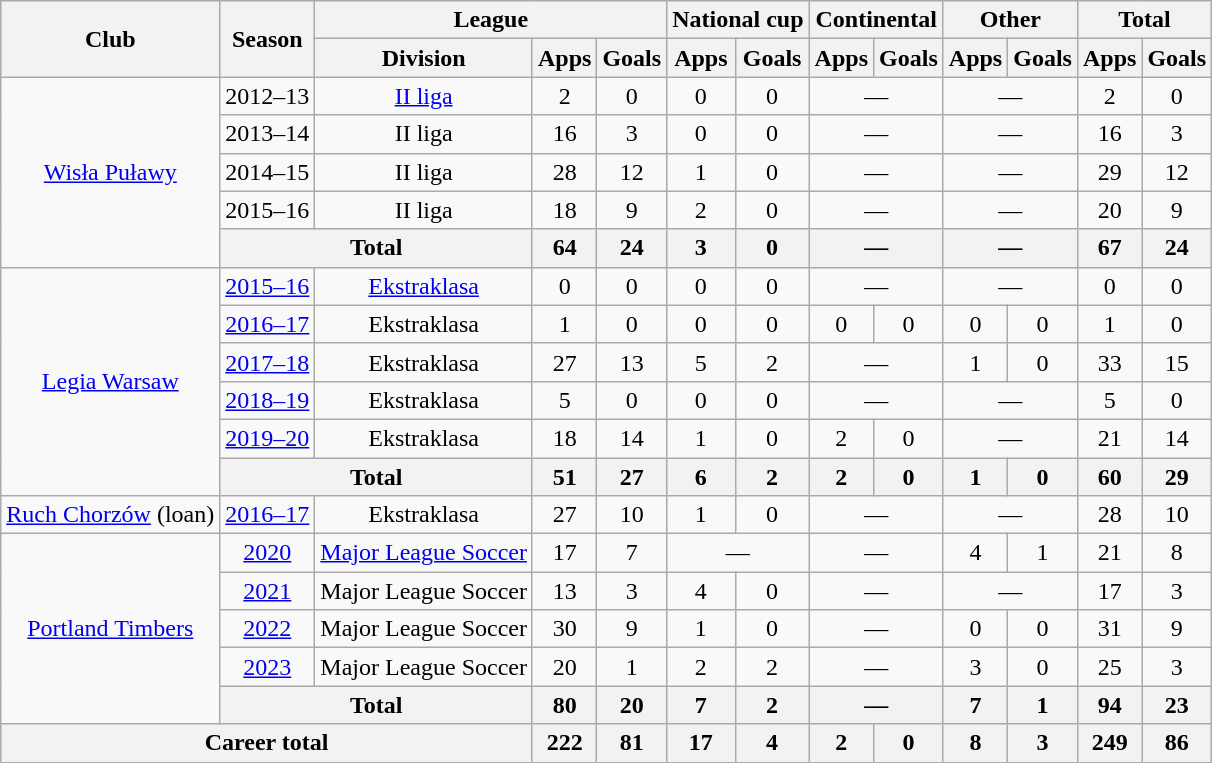<table class=wikitable style="text-align: center">
<tr>
<th rowspan=2>Club</th>
<th rowspan=2>Season</th>
<th colspan=3>League</th>
<th colspan=2>National cup</th>
<th colspan=2>Continental</th>
<th colspan=2>Other</th>
<th colspan=2>Total</th>
</tr>
<tr>
<th>Division</th>
<th>Apps</th>
<th>Goals</th>
<th>Apps</th>
<th>Goals</th>
<th>Apps</th>
<th>Goals</th>
<th>Apps</th>
<th>Goals</th>
<th>Apps</th>
<th>Goals</th>
</tr>
<tr>
<td rowspan=5><a href='#'>Wisła Puławy</a></td>
<td>2012–13</td>
<td><a href='#'>II liga</a></td>
<td>2</td>
<td>0</td>
<td>0</td>
<td>0</td>
<td colspan="2">—</td>
<td colspan="2">—</td>
<td>2</td>
<td>0</td>
</tr>
<tr>
<td>2013–14</td>
<td>II liga</td>
<td>16</td>
<td>3</td>
<td>0</td>
<td>0</td>
<td colspan="2">—</td>
<td colspan="2">—</td>
<td>16</td>
<td>3</td>
</tr>
<tr>
<td>2014–15</td>
<td>II liga</td>
<td>28</td>
<td>12</td>
<td>1</td>
<td>0</td>
<td colspan="2">—</td>
<td colspan="2">—</td>
<td>29</td>
<td>12</td>
</tr>
<tr>
<td>2015–16</td>
<td>II liga</td>
<td>18</td>
<td>9</td>
<td>2</td>
<td>0</td>
<td colspan="2">—</td>
<td colspan="2">—</td>
<td>20</td>
<td>9</td>
</tr>
<tr>
<th colspan=2>Total</th>
<th>64</th>
<th>24</th>
<th>3</th>
<th>0</th>
<th colspan="2">—</th>
<th colspan="2">—</th>
<th>67</th>
<th>24</th>
</tr>
<tr>
<td rowspan=6><a href='#'>Legia Warsaw</a></td>
<td><a href='#'>2015–16</a></td>
<td><a href='#'>Ekstraklasa</a></td>
<td>0</td>
<td>0</td>
<td>0</td>
<td>0</td>
<td colspan="2">—</td>
<td colspan="2">—</td>
<td>0</td>
<td>0</td>
</tr>
<tr>
<td><a href='#'>2016–17</a></td>
<td>Ekstraklasa</td>
<td>1</td>
<td>0</td>
<td>0</td>
<td>0</td>
<td>0</td>
<td>0</td>
<td>0</td>
<td>0</td>
<td>1</td>
<td>0</td>
</tr>
<tr>
<td><a href='#'>2017–18</a></td>
<td>Ekstraklasa</td>
<td>27</td>
<td>13</td>
<td>5</td>
<td>2</td>
<td colspan="2">—</td>
<td>1</td>
<td>0</td>
<td>33</td>
<td>15</td>
</tr>
<tr>
<td><a href='#'>2018–19</a></td>
<td>Ekstraklasa</td>
<td>5</td>
<td>0</td>
<td>0</td>
<td>0</td>
<td colspan="2">—</td>
<td colspan="2">—</td>
<td>5</td>
<td>0</td>
</tr>
<tr>
<td><a href='#'>2019–20</a></td>
<td>Ekstraklasa</td>
<td>18</td>
<td>14</td>
<td>1</td>
<td>0</td>
<td>2</td>
<td>0</td>
<td colspan="2">—</td>
<td>21</td>
<td>14</td>
</tr>
<tr>
<th colspan=2>Total</th>
<th>51</th>
<th>27</th>
<th>6</th>
<th>2</th>
<th>2</th>
<th>0</th>
<th>1</th>
<th>0</th>
<th>60</th>
<th>29</th>
</tr>
<tr>
<td rowspan=1><a href='#'>Ruch Chorzów</a> (loan)</td>
<td><a href='#'>2016–17</a></td>
<td>Ekstraklasa</td>
<td>27</td>
<td>10</td>
<td>1</td>
<td>0</td>
<td colspan="2">—</td>
<td colspan="2">—</td>
<td>28</td>
<td>10</td>
</tr>
<tr>
<td rowspan=5><a href='#'>Portland Timbers</a></td>
<td><a href='#'>2020</a></td>
<td><a href='#'>Major League Soccer</a></td>
<td>17</td>
<td>7</td>
<td colspan="2">—</td>
<td colspan="2">—</td>
<td>4</td>
<td>1</td>
<td>21</td>
<td>8</td>
</tr>
<tr>
<td><a href='#'>2021</a></td>
<td>Major League Soccer</td>
<td>13</td>
<td>3</td>
<td>4</td>
<td>0</td>
<td colspan="2">—</td>
<td colspan="2">—</td>
<td>17</td>
<td>3</td>
</tr>
<tr>
<td><a href='#'>2022</a></td>
<td>Major League Soccer</td>
<td>30</td>
<td>9</td>
<td>1</td>
<td>0</td>
<td colspan="2">—</td>
<td>0</td>
<td>0</td>
<td>31</td>
<td>9</td>
</tr>
<tr>
<td><a href='#'>2023</a></td>
<td>Major League Soccer</td>
<td>20</td>
<td>1</td>
<td>2</td>
<td>2</td>
<td colspan="2">—</td>
<td>3</td>
<td>0</td>
<td>25</td>
<td>3</td>
</tr>
<tr>
<th colspan=2>Total</th>
<th>80</th>
<th>20</th>
<th>7</th>
<th>2</th>
<th colspan="2">—</th>
<th>7</th>
<th>1</th>
<th>94</th>
<th>23</th>
</tr>
<tr>
<th colspan=3>Career total</th>
<th>222</th>
<th>81</th>
<th>17</th>
<th>4</th>
<th>2</th>
<th>0</th>
<th>8</th>
<th>3</th>
<th>249</th>
<th>86</th>
</tr>
</table>
